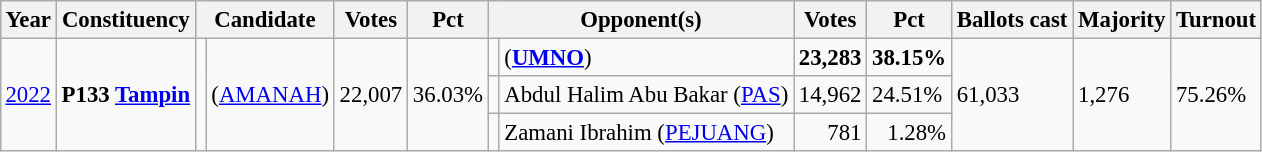<table class="wikitable" style="margin:0.5em ; font-size:95%">
<tr>
<th>Year</th>
<th>Constituency</th>
<th colspan=2>Candidate</th>
<th>Votes</th>
<th>Pct</th>
<th colspan=2>Opponent(s)</th>
<th>Votes</th>
<th>Pct</th>
<th>Ballots cast</th>
<th>Majority</th>
<th>Turnout</th>
</tr>
<tr>
<td rowspan="3"><a href='#'>2022</a></td>
<td rowspan="3"><strong>P133 <a href='#'>Tampin</a></strong></td>
<td rowspan="3" ></td>
<td rowspan="3"> (<a href='#'>AMANAH</a>)</td>
<td rowspan="3" align=right>22,007</td>
<td rowspan="3">36.03%</td>
<td></td>
<td> (<a href='#'><strong>UMNO</strong></a>)</td>
<td align="right"><strong>23,283</strong></td>
<td><strong>38.15%</strong></td>
<td rowspan=3>61,033</td>
<td rowspan=3>1,276</td>
<td rowspan=3>75.26%</td>
</tr>
<tr>
<td bgcolor=></td>
<td>Abdul Halim Abu Bakar (<a href='#'>PAS</a>)</td>
<td align="right">14,962</td>
<td>24.51%</td>
</tr>
<tr>
<td bgcolor=></td>
<td>Zamani Ibrahim (<a href='#'>PEJUANG</a>)</td>
<td align="right">781</td>
<td align="right">1.28%</td>
</tr>
</table>
